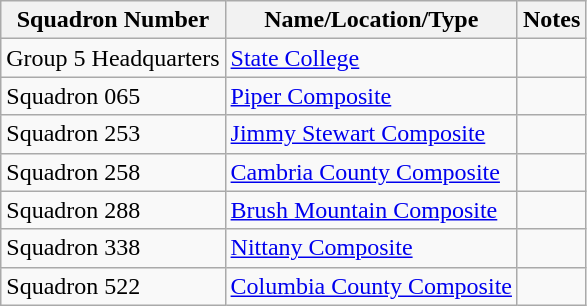<table class="wikitable">
<tr>
<th>Squadron Number</th>
<th>Name/Location/Type</th>
<th>Notes</th>
</tr>
<tr>
<td>Group 5 Headquarters</td>
<td><a href='#'>State College</a></td>
<td></td>
</tr>
<tr>
<td>Squadron 065</td>
<td><a href='#'>Piper Composite</a></td>
<td></td>
</tr>
<tr>
<td>Squadron 253</td>
<td><a href='#'>Jimmy Stewart Composite</a></td>
<td></td>
</tr>
<tr>
<td>Squadron 258</td>
<td><a href='#'>Cambria County Composite</a></td>
<td></td>
</tr>
<tr>
<td>Squadron 288</td>
<td><a href='#'>Brush Mountain Composite</a></td>
<td></td>
</tr>
<tr>
<td>Squadron 338</td>
<td><a href='#'>Nittany Composite</a></td>
<td></td>
</tr>
<tr>
<td>Squadron 522</td>
<td><a href='#'>Columbia County Composite</a></td>
<td></td>
</tr>
</table>
